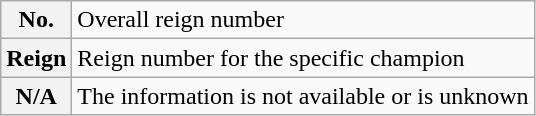<table class="wikitable">
<tr>
<th>No.</th>
<td>Overall reign number</td>
</tr>
<tr>
<th>Reign</th>
<td>Reign number for the specific champion</td>
</tr>
<tr>
<th>N/A</th>
<td>The information is not available or is unknown</td>
</tr>
</table>
